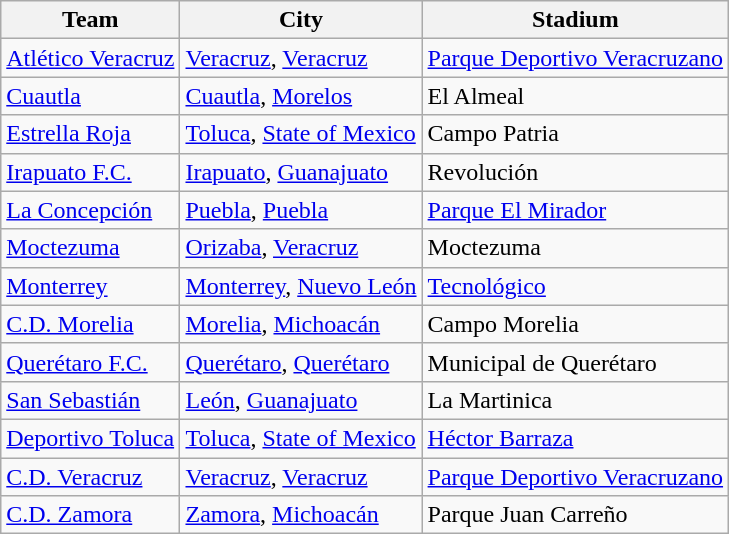<table class="wikitable" class="toccolours sortable">
<tr>
<th>Team</th>
<th>City</th>
<th>Stadium</th>
</tr>
<tr>
<td><a href='#'>Atlético Veracruz</a></td>
<td><a href='#'>Veracruz</a>, <a href='#'>Veracruz</a></td>
<td><a href='#'>Parque Deportivo Veracruzano</a></td>
</tr>
<tr>
<td><a href='#'>Cuautla</a></td>
<td><a href='#'>Cuautla</a>, <a href='#'>Morelos</a></td>
<td>El Almeal</td>
</tr>
<tr>
<td><a href='#'>Estrella Roja</a></td>
<td><a href='#'>Toluca</a>, <a href='#'>State of Mexico</a></td>
<td>Campo Patria</td>
</tr>
<tr>
<td><a href='#'>Irapuato F.C.</a></td>
<td><a href='#'>Irapuato</a>, <a href='#'>Guanajuato</a></td>
<td>Revolución</td>
</tr>
<tr>
<td><a href='#'>La Concepción</a></td>
<td><a href='#'>Puebla</a>, <a href='#'>Puebla</a></td>
<td><a href='#'>Parque El Mirador</a></td>
</tr>
<tr>
<td><a href='#'>Moctezuma</a></td>
<td><a href='#'>Orizaba</a>, <a href='#'>Veracruz</a></td>
<td>Moctezuma</td>
</tr>
<tr>
<td><a href='#'>Monterrey</a></td>
<td><a href='#'>Monterrey</a>, <a href='#'>Nuevo León</a></td>
<td><a href='#'>Tecnológico</a></td>
</tr>
<tr>
<td><a href='#'>C.D. Morelia</a></td>
<td><a href='#'>Morelia</a>, <a href='#'>Michoacán</a></td>
<td>Campo Morelia</td>
</tr>
<tr>
<td><a href='#'>Querétaro F.C.</a></td>
<td><a href='#'>Querétaro</a>, <a href='#'>Querétaro</a></td>
<td>Municipal de Querétaro</td>
</tr>
<tr>
<td><a href='#'>San Sebastián</a></td>
<td><a href='#'>León</a>, <a href='#'>Guanajuato</a></td>
<td>La Martinica</td>
</tr>
<tr>
<td><a href='#'>Deportivo Toluca</a></td>
<td><a href='#'>Toluca</a>, <a href='#'>State of Mexico</a></td>
<td><a href='#'>Héctor Barraza</a></td>
</tr>
<tr>
<td><a href='#'>C.D. Veracruz</a></td>
<td><a href='#'>Veracruz</a>, <a href='#'>Veracruz</a></td>
<td><a href='#'>Parque Deportivo Veracruzano</a></td>
</tr>
<tr>
<td><a href='#'>C.D. Zamora</a></td>
<td><a href='#'>Zamora</a>, <a href='#'>Michoacán</a></td>
<td>Parque Juan Carreño</td>
</tr>
</table>
